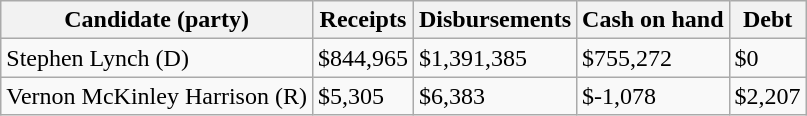<table class="wikitable sortable">
<tr>
<th>Candidate (party)</th>
<th>Receipts</th>
<th>Disbursements</th>
<th>Cash on hand</th>
<th>Debt</th>
</tr>
<tr>
<td>Stephen Lynch (D)</td>
<td>$844,965</td>
<td>$1,391,385</td>
<td>$755,272</td>
<td>$0</td>
</tr>
<tr>
<td>Vernon McKinley Harrison (R)</td>
<td>$5,305</td>
<td>$6,383</td>
<td>$-1,078</td>
<td>$2,207</td>
</tr>
</table>
